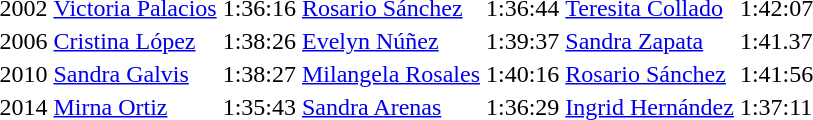<table>
<tr>
<td>2002</td>
<td><a href='#'>Victoria Palacios</a><br> </td>
<td>1:36:16</td>
<td><a href='#'>Rosario Sánchez</a><br> </td>
<td>1:36:44</td>
<td><a href='#'>Teresita Collado</a><br> </td>
<td>1:42:07</td>
</tr>
<tr>
<td>2006</td>
<td><a href='#'>Cristina López</a><br></td>
<td>1:38:26</td>
<td><a href='#'>Evelyn Núñez</a><br></td>
<td>1:39:37</td>
<td><a href='#'>Sandra Zapata</a><br></td>
<td>1:41.37</td>
</tr>
<tr>
<td>2010</td>
<td><a href='#'>Sandra Galvis</a><br></td>
<td>1:38:27 <strong></strong></td>
<td><a href='#'>Milangela Rosales</a><br></td>
<td>1:40:16 <strong></strong></td>
<td><a href='#'>Rosario Sánchez</a><br></td>
<td>1:41:56 <strong></strong></td>
</tr>
<tr>
<td>2014</td>
<td><a href='#'>Mirna Ortiz</a><br></td>
<td>1:35:43 <strong></strong></td>
<td><a href='#'>Sandra Arenas</a> <br></td>
<td>1:36:29</td>
<td><a href='#'>Ingrid Hernández</a> <br></td>
<td>1:37:11</td>
</tr>
</table>
